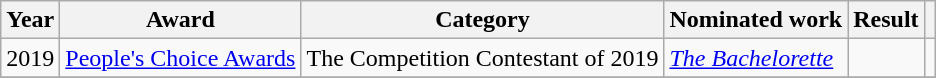<table class="wikitable sortable">
<tr>
<th>Year</th>
<th>Award</th>
<th>Category</th>
<th>Nominated work</th>
<th>Result</th>
<th class="unsortable"></th>
</tr>
<tr>
<td>2019</td>
<td><a href='#'>People's Choice Awards</a></td>
<td>The Competition Contestant of 2019</td>
<td><em><a href='#'>The Bachelorette</a></em></td>
<td></td>
<td style="text-align:center;"></td>
</tr>
<tr>
</tr>
</table>
